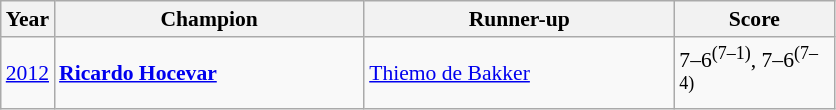<table class="wikitable" style="font-size:90%">
<tr>
<th>Year</th>
<th width="200">Champion</th>
<th width="200">Runner-up</th>
<th width="100">Score</th>
</tr>
<tr>
<td><a href='#'>2012</a></td>
<td> <strong><a href='#'>Ricardo Hocevar</a></strong></td>
<td> <a href='#'>Thiemo de Bakker</a></td>
<td>7–6<sup>(7–1)</sup>, 7–6<sup>(7–4)</sup></td>
</tr>
</table>
